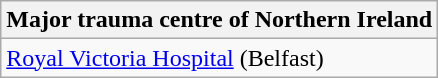<table class="wikitable">
<tr>
<th>Major trauma centre of Northern Ireland</th>
</tr>
<tr>
<td><a href='#'>Royal Victoria Hospital</a> (Belfast)</td>
</tr>
</table>
